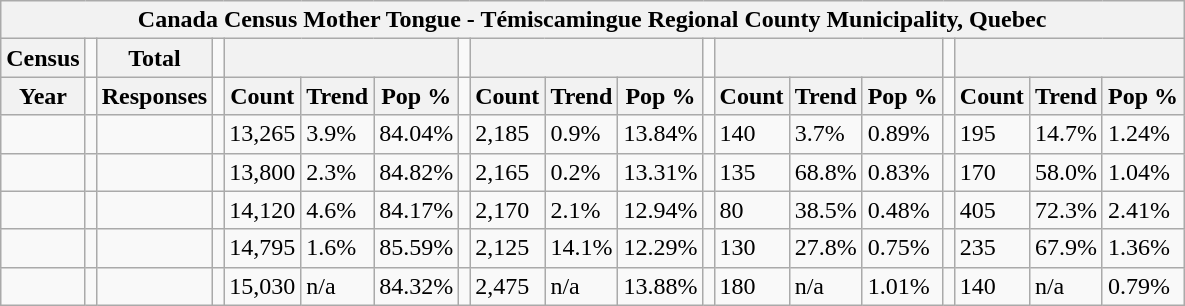<table class="wikitable">
<tr>
<th colspan="19">Canada Census Mother Tongue - Témiscamingue Regional County Municipality, Quebec</th>
</tr>
<tr>
<th>Census</th>
<td></td>
<th>Total</th>
<td colspan="1"></td>
<th colspan="3"></th>
<td colspan="1"></td>
<th colspan="3"></th>
<td colspan="1"></td>
<th colspan="3"></th>
<td colspan="1"></td>
<th colspan="3"></th>
</tr>
<tr>
<th>Year</th>
<td></td>
<th>Responses</th>
<td></td>
<th>Count</th>
<th>Trend</th>
<th>Pop %</th>
<td></td>
<th>Count</th>
<th>Trend</th>
<th>Pop %</th>
<td></td>
<th>Count</th>
<th>Trend</th>
<th>Pop %</th>
<td></td>
<th>Count</th>
<th>Trend</th>
<th>Pop %</th>
</tr>
<tr>
<td></td>
<td></td>
<td></td>
<td></td>
<td>13,265</td>
<td> 3.9%</td>
<td>84.04%</td>
<td></td>
<td>2,185</td>
<td> 0.9%</td>
<td>13.84%</td>
<td></td>
<td>140</td>
<td> 3.7%</td>
<td>0.89%</td>
<td></td>
<td>195</td>
<td> 14.7%</td>
<td>1.24%</td>
</tr>
<tr>
<td></td>
<td></td>
<td></td>
<td></td>
<td>13,800</td>
<td> 2.3%</td>
<td>84.82%</td>
<td></td>
<td>2,165</td>
<td> 0.2%</td>
<td>13.31%</td>
<td></td>
<td>135</td>
<td> 68.8%</td>
<td>0.83%</td>
<td></td>
<td>170</td>
<td> 58.0%</td>
<td>1.04%</td>
</tr>
<tr>
<td></td>
<td></td>
<td></td>
<td></td>
<td>14,120</td>
<td> 4.6%</td>
<td>84.17%</td>
<td></td>
<td>2,170</td>
<td> 2.1%</td>
<td>12.94%</td>
<td></td>
<td>80</td>
<td> 38.5%</td>
<td>0.48%</td>
<td></td>
<td>405</td>
<td> 72.3%</td>
<td>2.41%</td>
</tr>
<tr>
<td></td>
<td></td>
<td></td>
<td></td>
<td>14,795</td>
<td> 1.6%</td>
<td>85.59%</td>
<td></td>
<td>2,125</td>
<td> 14.1%</td>
<td>12.29%</td>
<td></td>
<td>130</td>
<td> 27.8%</td>
<td>0.75%</td>
<td></td>
<td>235</td>
<td> 67.9%</td>
<td>1.36%</td>
</tr>
<tr>
<td></td>
<td></td>
<td></td>
<td></td>
<td>15,030</td>
<td>n/a</td>
<td>84.32%</td>
<td></td>
<td>2,475</td>
<td>n/a</td>
<td>13.88%</td>
<td></td>
<td>180</td>
<td>n/a</td>
<td>1.01%</td>
<td></td>
<td>140</td>
<td>n/a</td>
<td>0.79%</td>
</tr>
</table>
